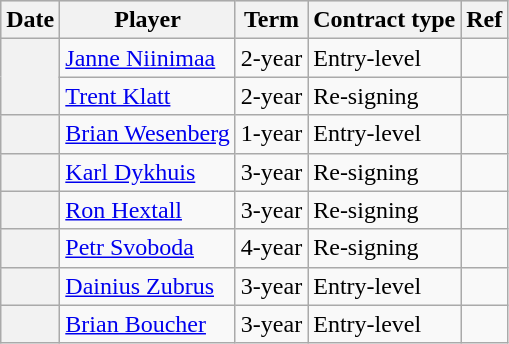<table class="wikitable plainrowheaders">
<tr style="background:#ddd; text-align:center;">
<th>Date</th>
<th>Player</th>
<th>Term</th>
<th>Contract type</th>
<th>Ref</th>
</tr>
<tr>
<th scope="row" rowspan=2></th>
<td><a href='#'>Janne Niinimaa</a></td>
<td>2-year</td>
<td>Entry-level</td>
<td></td>
</tr>
<tr>
<td><a href='#'>Trent Klatt</a></td>
<td>2-year</td>
<td>Re-signing</td>
<td></td>
</tr>
<tr>
<th scope="row"></th>
<td><a href='#'>Brian Wesenberg</a></td>
<td>1-year</td>
<td>Entry-level</td>
<td></td>
</tr>
<tr>
<th scope="row"></th>
<td><a href='#'>Karl Dykhuis</a></td>
<td>3-year</td>
<td>Re-signing</td>
<td></td>
</tr>
<tr>
<th scope="row"></th>
<td><a href='#'>Ron Hextall</a></td>
<td>3-year</td>
<td>Re-signing</td>
<td></td>
</tr>
<tr>
<th scope="row"></th>
<td><a href='#'>Petr Svoboda</a></td>
<td>4-year</td>
<td>Re-signing</td>
<td></td>
</tr>
<tr>
<th scope="row"></th>
<td><a href='#'>Dainius Zubrus</a></td>
<td>3-year</td>
<td>Entry-level</td>
<td></td>
</tr>
<tr>
<th scope="row"></th>
<td><a href='#'>Brian Boucher</a></td>
<td>3-year</td>
<td>Entry-level</td>
<td></td>
</tr>
</table>
